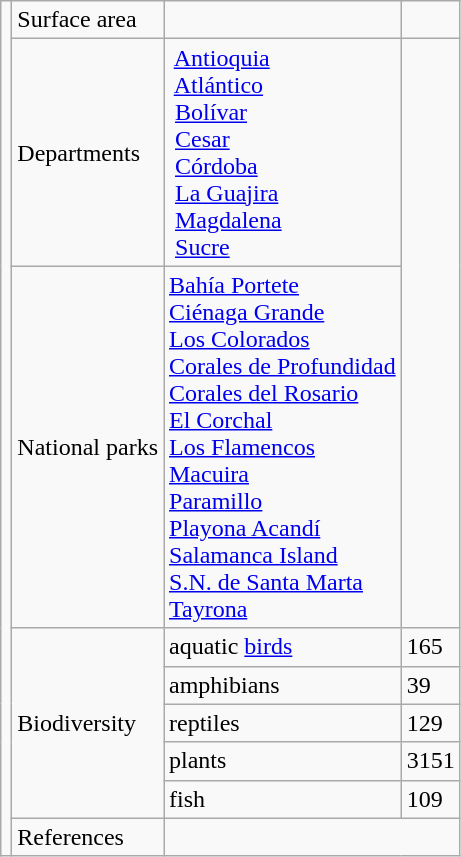<table class="wikitable sortable mw-collapsible">
<tr>
<td rowspan=9></td>
<td>Surface area</td>
<td></td>
<td></td>
</tr>
<tr>
<td>Departments</td>
<td> <a href='#'>Antioquia</a><br> <a href='#'>Atlántico</a><br> <a href='#'>Bolívar</a><br> <a href='#'>Cesar</a><br> <a href='#'>Córdoba</a><br> <a href='#'>La Guajira</a><br> <a href='#'>Magdalena</a><br> <a href='#'>Sucre</a></td>
<td rowspan=2></td>
</tr>
<tr>
<td>National parks</td>
<td><a href='#'>Bahía Portete</a><br><a href='#'>Ciénaga Grande</a><br><a href='#'>Los Colorados</a><br><a href='#'>Corales de Profundidad</a><br><a href='#'>Corales del Rosario</a><br><a href='#'>El Corchal</a><br><a href='#'>Los Flamencos</a><br><a href='#'>Macuira</a><br><a href='#'>Paramillo</a><br><a href='#'>Playona Acandí</a><br><a href='#'>Salamanca Island</a><br><a href='#'>S.N. de Santa Marta</a><br><a href='#'>Tayrona</a></td>
</tr>
<tr>
<td rowspan=5>Biodiversity</td>
<td>aquatic <a href='#'>birds</a></td>
<td>165</td>
</tr>
<tr>
<td>amphibians</td>
<td>39</td>
</tr>
<tr>
<td>reptiles</td>
<td>129</td>
</tr>
<tr>
<td>plants</td>
<td>3151</td>
</tr>
<tr>
<td>fish</td>
<td>109</td>
</tr>
<tr>
<td>References</td>
<td colspan=2></td>
</tr>
</table>
